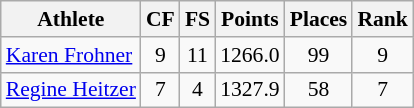<table class="wikitable" border="1" style="font-size:90%">
<tr>
<th>Athlete</th>
<th>CF</th>
<th>FS</th>
<th>Points</th>
<th>Places</th>
<th>Rank</th>
</tr>
<tr align=center>
<td align=left><a href='#'>Karen Frohner</a></td>
<td>9</td>
<td>11</td>
<td>1266.0</td>
<td>99</td>
<td>9</td>
</tr>
<tr align=center>
<td align=left><a href='#'>Regine Heitzer</a></td>
<td>7</td>
<td>4</td>
<td>1327.9</td>
<td>58</td>
<td>7</td>
</tr>
</table>
